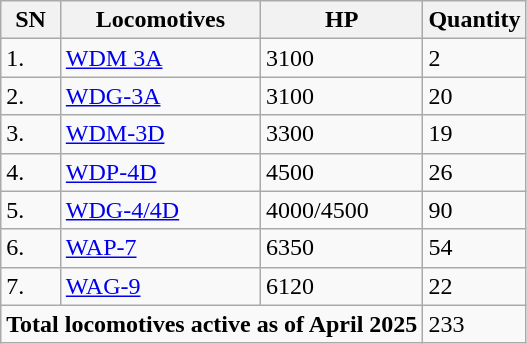<table class="wikitable">
<tr>
<th>SN</th>
<th>Locomotives</th>
<th>HP</th>
<th>Quantity</th>
</tr>
<tr>
<td>1.</td>
<td><a href='#'>WDM 3A</a></td>
<td>3100</td>
<td>2</td>
</tr>
<tr>
<td>2.</td>
<td><a href='#'>WDG-3A</a></td>
<td>3100</td>
<td>20</td>
</tr>
<tr>
<td>3.</td>
<td><a href='#'>WDM-3D</a></td>
<td>3300</td>
<td>19</td>
</tr>
<tr>
<td>4.</td>
<td><a href='#'>WDP-4D</a></td>
<td>4500</td>
<td>26</td>
</tr>
<tr>
<td>5.</td>
<td><a href='#'>WDG-4/4D</a></td>
<td>4000/4500</td>
<td>90</td>
</tr>
<tr>
<td>6.</td>
<td><a href='#'>WAP-7</a></td>
<td>6350</td>
<td>54</td>
</tr>
<tr>
<td>7.</td>
<td><a href='#'>WAG-9</a></td>
<td>6120</td>
<td>22</td>
</tr>
<tr>
<td colspan="3"><strong>Total locomotives active as of April 2025</strong></td>
<td>233</td>
</tr>
</table>
